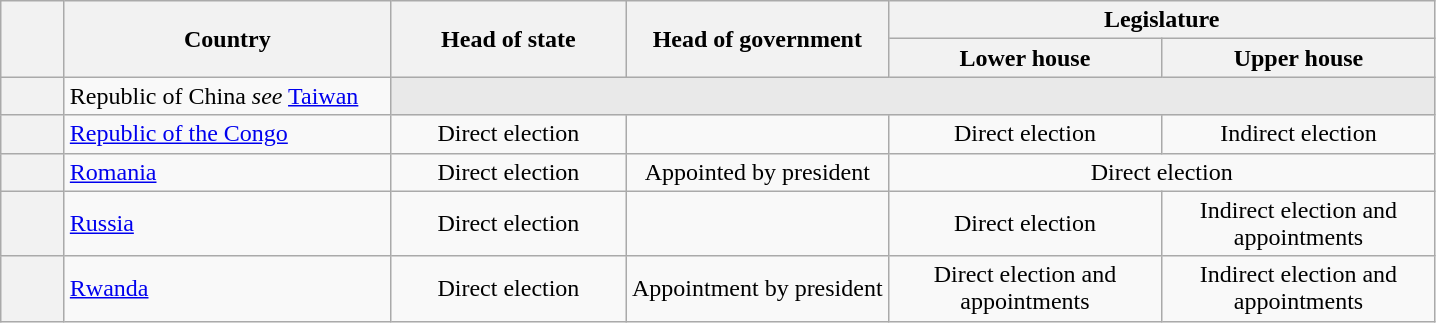<table class="wikitable" style="text-align:center">
<tr>
<th width=35 rowspan=2></th>
<th width=210 rowspan=2>Country</th>
<th width=150 rowspan=2>Head of state</th>
<th rowspan="2">Head of government</th>
<th colspan=2>Legislature</th>
</tr>
<tr>
<th width=175>Lower house</th>
<th width=175>Upper house</th>
</tr>
<tr>
<th></th>
<td style="text-align:left">Republic of China <em>see</em> <a href='#'>Taiwan</a></td>
<td style="background-color: #E9E9E9" colspan="4"></td>
</tr>
<tr>
<th></th>
<td style="text-align:left"><a href='#'>Republic of the Congo</a></td>
<td>Direct election</td>
<td></td>
<td>Direct election</td>
<td>Indirect election</td>
</tr>
<tr>
<th></th>
<td style="text-align:left"><a href='#'>Romania</a></td>
<td>Direct election</td>
<td>Appointed by president</td>
<td colspan=2>Direct election</td>
</tr>
<tr>
<th></th>
<td style="text-align:left"><a href='#'>Russia</a></td>
<td>Direct election</td>
<td></td>
<td>Direct election</td>
<td colspan=2>Indirect election and appointments</td>
</tr>
<tr>
<th></th>
<td style="text-align:left"><a href='#'>Rwanda</a></td>
<td>Direct election</td>
<td>Appointment by president</td>
<td>Direct election and appointments</td>
<td>Indirect election and appointments</td>
</tr>
</table>
